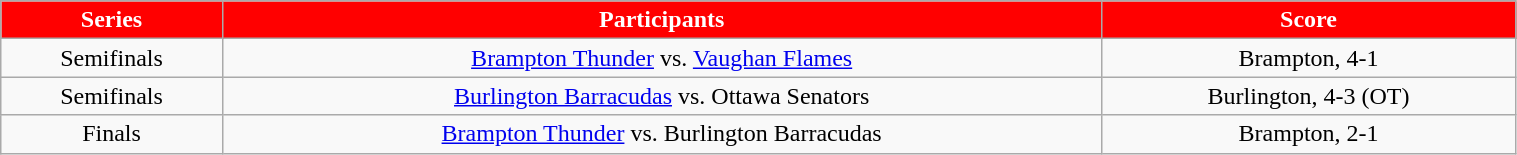<table class="wikitable" style="width:80%;">
<tr style="text-align:center; background:red; color:#fff;">
<td><strong>Series</strong></td>
<td><strong>Participants</strong></td>
<td><strong>Score</strong></td>
</tr>
<tr style="text-align:center;" bgcolor="">
<td>Semifinals</td>
<td><a href='#'>Brampton Thunder</a> vs. <a href='#'>Vaughan Flames</a></td>
<td>Brampton, 4-1</td>
</tr>
<tr style="text-align:center;" bgcolor="">
<td>Semifinals</td>
<td><a href='#'>Burlington Barracudas</a> vs. Ottawa Senators</td>
<td>Burlington, 4-3 (OT)</td>
</tr>
<tr style="text-align:center;" bgcolor="">
<td>Finals</td>
<td><a href='#'>Brampton Thunder</a> vs. Burlington Barracudas</td>
<td>Brampton, 2-1</td>
</tr>
</table>
